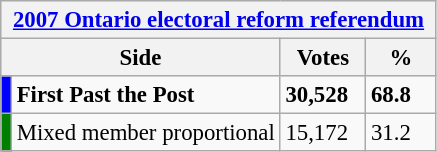<table class="wikitable" style="font-size: 95%; clear:both">
<tr style="background-color:#E9E9E9">
<th colspan=4><a href='#'>2007 Ontario electoral reform referendum</a></th>
</tr>
<tr style="background-color:#E9E9E9">
<th colspan=2 style="width: 130px">Side</th>
<th style="width: 50px">Votes</th>
<th style="width: 40px">%</th>
</tr>
<tr>
<td bgcolor="blue"></td>
<td><strong>First Past the Post</strong></td>
<td><strong>30,528</strong></td>
<td><strong>68.8</strong></td>
</tr>
<tr>
<td bgcolor="green"></td>
<td>Mixed member proportional</td>
<td>15,172</td>
<td>31.2</td>
</tr>
</table>
